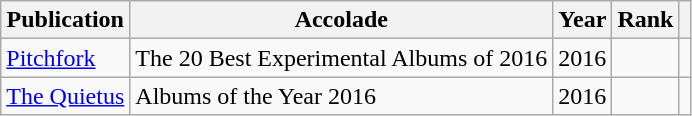<table class="sortable wikitable">
<tr>
<th>Publication</th>
<th>Accolade</th>
<th>Year</th>
<th>Rank</th>
<th class="unsortable"></th>
</tr>
<tr>
<td><a href='#'>Pitchfork</a></td>
<td>The 20 Best Experimental Albums of 2016</td>
<td>2016</td>
<td></td>
<td></td>
</tr>
<tr>
<td><a href='#'>The Quietus</a></td>
<td>Albums of the Year 2016</td>
<td>2016</td>
<td></td>
<td></td>
</tr>
</table>
